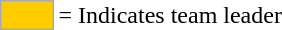<table>
<tr>
<td style="background:#fc0; border:1px solid #aaa; width:2em;"></td>
<td>= Indicates team leader</td>
</tr>
</table>
